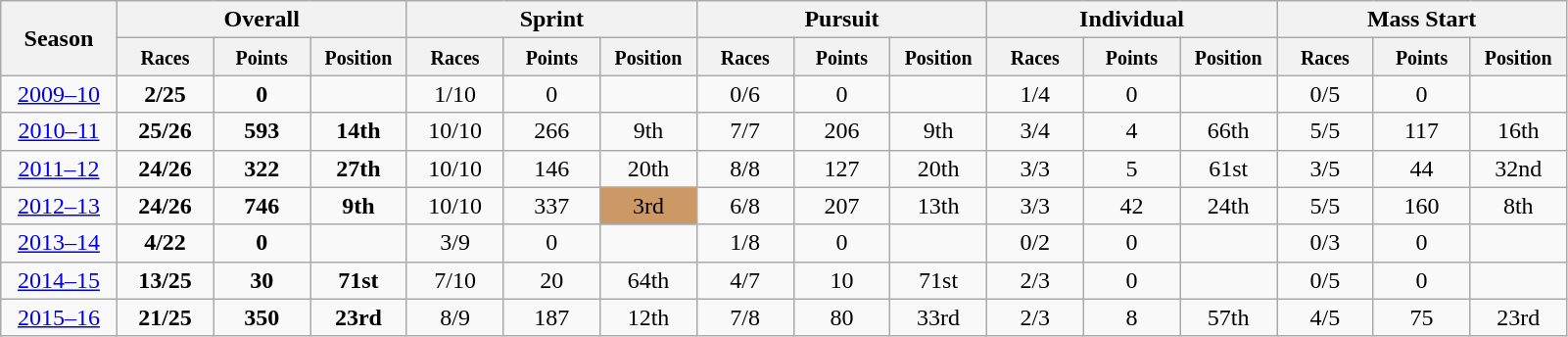<table class="wikitable" style="text-align:center;">
<tr class="hintergrundfarbe5">
<th rowspan="2" width="6%">Season</th>
<th colspan="3">Overall</th>
<th colspan="3">Sprint</th>
<th colspan="3">Pursuit</th>
<th colspan="3">Individual</th>
<th colspan="3">Mass Start</th>
</tr>
<tr class="hintergrundfarbe5">
<th width="5%"><small>Races</small></th>
<th width="5%"><small>Points</small></th>
<th width="5%"><small>Position</small></th>
<th width="5%"><small>Races</small></th>
<th width="5%"><small>Points</small></th>
<th width="5%"><small>Position</small></th>
<th width="5%"><small>Races</small></th>
<th width="5%"><small>Points</small></th>
<th width="5%"><small>Position</small></th>
<th width="5%"><small>Races</small></th>
<th width="5%"><small>Points</small></th>
<th width="5%"><small>Position</small></th>
<th width="5%"><small>Races</small></th>
<th width="5%"><small>Points</small></th>
<th width="5%"><small>Position</small></th>
</tr>
<tr>
<td><a href='#'>2009–10</a></td>
<td><strong>2/25</strong></td>
<td><strong>0</strong></td>
<td></td>
<td>1/10</td>
<td>0</td>
<td></td>
<td>0/6</td>
<td>0</td>
<td></td>
<td>1/4</td>
<td>0</td>
<td></td>
<td>0/5</td>
<td>0</td>
<td></td>
</tr>
<tr>
<td><a href='#'>2010–11</a></td>
<td><strong>25/26</strong></td>
<td><strong>593</strong></td>
<td><strong>14th</strong></td>
<td>10/10</td>
<td>266</td>
<td>9th</td>
<td>7/7</td>
<td>206</td>
<td>9th</td>
<td>3/4</td>
<td>4</td>
<td>66th</td>
<td>5/5</td>
<td>117</td>
<td>16th</td>
</tr>
<tr>
<td><a href='#'>2011–12</a></td>
<td><strong>24/26</strong></td>
<td><strong>322</strong></td>
<td><strong>27th</strong></td>
<td>10/10</td>
<td>146</td>
<td>20th</td>
<td>8/8</td>
<td>127</td>
<td>20th</td>
<td>3/3</td>
<td>5</td>
<td>61st</td>
<td>3/5</td>
<td>44</td>
<td>32nd</td>
</tr>
<tr>
<td><a href='#'>2012–13</a></td>
<td><strong>24/26</strong></td>
<td><strong>746</strong></td>
<td><strong>9th</strong></td>
<td>10/10</td>
<td>337</td>
<td bgcolor=CC9966>3rd</td>
<td>6/8</td>
<td>207</td>
<td>13th</td>
<td>3/3</td>
<td>42</td>
<td>24th</td>
<td>5/5</td>
<td>160</td>
<td>8th</td>
</tr>
<tr>
<td><a href='#'>2013–14</a></td>
<td><strong>4/22</strong></td>
<td><strong>0</strong></td>
<td></td>
<td>3/9</td>
<td>0</td>
<td></td>
<td>1/8</td>
<td>0</td>
<td></td>
<td>0/2</td>
<td>0</td>
<td></td>
<td>0/3</td>
<td>0</td>
<td></td>
</tr>
<tr>
<td><a href='#'>2014–15</a></td>
<td><strong>13/25</strong></td>
<td><strong>30</strong></td>
<td><strong>71st</strong></td>
<td>7/10</td>
<td>20</td>
<td>64th</td>
<td>4/7</td>
<td>10</td>
<td>71st</td>
<td>2/3</td>
<td>0</td>
<td></td>
<td>0/5</td>
<td>0</td>
<td></td>
</tr>
<tr>
<td><a href='#'>2015–16</a></td>
<td><strong>21/25</strong></td>
<td><strong>350</strong></td>
<td><strong>23rd</strong></td>
<td>8/9</td>
<td>187</td>
<td>12th</td>
<td>7/8</td>
<td>80</td>
<td>33rd</td>
<td>2/3</td>
<td>8</td>
<td>57th</td>
<td>4/5</td>
<td>75</td>
<td>23rd</td>
</tr>
</table>
